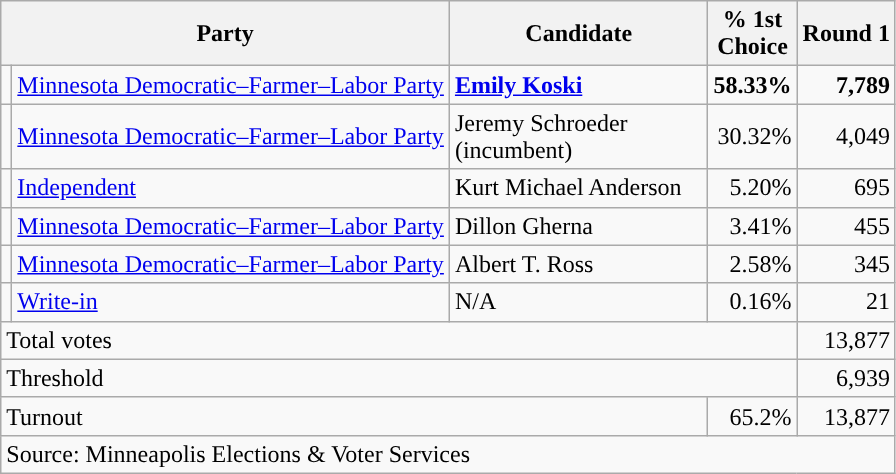<table class="wikitable">
<tr>
<th colspan="2" style="width:290px">Party</th>
<th style="width:165px">Candidate</th>
<th>% 1st<br>Choice</th>
<th>Round 1</th>
</tr>
<tr>
<td style="background-color:"></td>
<td><a href='#'>Minnesota Democratic–Farmer–Labor Party</a></td>
<td><strong><a href='#'>Emily Koski</a></strong></td>
<td align="right"><strong>58.33%</strong></td>
<td align="right"><strong>7,789</strong></td>
</tr>
<tr>
<td style="background-color:"></td>
<td><a href='#'>Minnesota Democratic–Farmer–Labor Party</a></td>
<td>Jeremy Schroeder (incumbent)</td>
<td align="right">30.32%</td>
<td align="right">4,049</td>
</tr>
<tr>
<td style="background-color:"></td>
<td><a href='#'>Independent</a></td>
<td>Kurt Michael Anderson</td>
<td align="right">5.20%</td>
<td align="right">695</td>
</tr>
<tr>
<td style="background-color:"></td>
<td><a href='#'>Minnesota Democratic–Farmer–Labor Party</a></td>
<td>Dillon Gherna</td>
<td align="right">3.41%</td>
<td align="right">455</td>
</tr>
<tr>
<td style="background-color:"></td>
<td><a href='#'>Minnesota Democratic–Farmer–Labor Party</a></td>
<td>Albert T. Ross</td>
<td align="right">2.58%</td>
<td align="right">345</td>
</tr>
<tr>
<td style="background-color:"></td>
<td><a href='#'>Write-in</a></td>
<td>N/A</td>
<td align="right">0.16%</td>
<td align="right">21</td>
</tr>
<tr>
<td colspan="4">Total votes</td>
<td align="right">13,877</td>
</tr>
<tr>
<td colspan="4">Threshold</td>
<td align="right">6,939</td>
</tr>
<tr>
<td colspan="3">Turnout</td>
<td align="right">65.2%</td>
<td align="right">13,877</td>
</tr>
<tr>
<td colspan="8">Source: Minneapolis Elections & Voter Services</td>
</tr>
</table>
